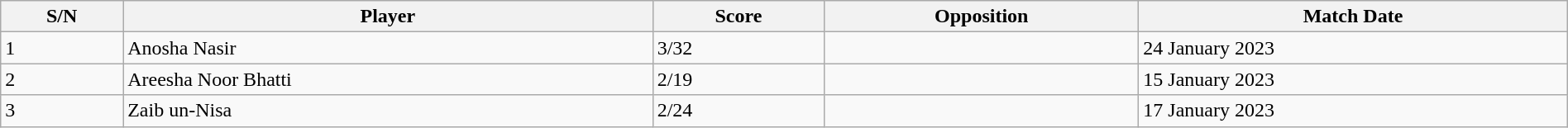<table style="width:100%;" class="wikitable">
<tr>
<th>S/N</th>
<th>Player</th>
<th>Score</th>
<th>Opposition</th>
<th>Match Date</th>
</tr>
<tr>
<td>1</td>
<td>Anosha Nasir</td>
<td>3/32</td>
<td></td>
<td>24 January 2023</td>
</tr>
<tr>
<td>2</td>
<td>Areesha Noor Bhatti</td>
<td>2/19</td>
<td></td>
<td>15 January 2023</td>
</tr>
<tr>
<td>3</td>
<td>Zaib un-Nisa</td>
<td>2/24</td>
<td></td>
<td>17 January 2023</td>
</tr>
</table>
